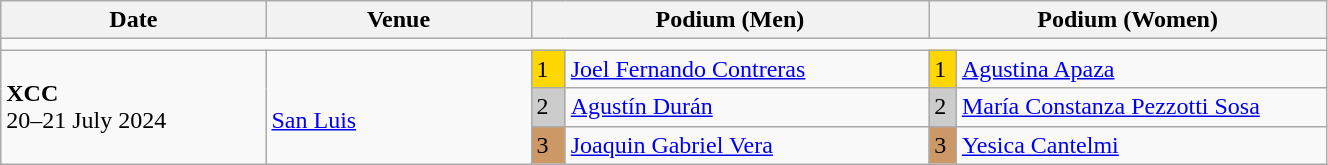<table class="wikitable" width=70%>
<tr>
<th>Date</th>
<th width=20%>Venue</th>
<th colspan=2 width=30%>Podium (Men)</th>
<th colspan=2 width=30%>Podium (Women)</th>
</tr>
<tr>
<td colspan=6></td>
</tr>
<tr>
<td rowspan=3><strong>XCC</strong> <br> 20–21 July 2024</td>
<td rowspan=3><br><a href='#'>San Luis</a></td>
<td bgcolor=FFD700>1</td>
<td><a href='#'>Joel Fernando Contreras</a></td>
<td bgcolor=FFD700>1</td>
<td><a href='#'>Agustina Apaza</a></td>
</tr>
<tr>
<td bgcolor=CCCCCC>2</td>
<td><a href='#'>Agustín Durán</a></td>
<td bgcolor=CCCCCC>2</td>
<td><a href='#'>María Constanza Pezzotti Sosa</a></td>
</tr>
<tr>
<td bgcolor=CC9966>3</td>
<td><a href='#'>Joaquin Gabriel Vera</a></td>
<td bgcolor=CC9966>3</td>
<td><a href='#'>Yesica Cantelmi</a></td>
</tr>
</table>
